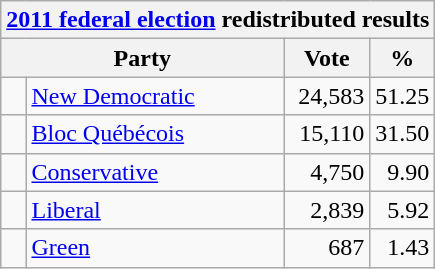<table class="wikitable">
<tr>
<th colspan="4"><a href='#'>2011 federal election</a> redistributed results</th>
</tr>
<tr>
<th bgcolor="#DDDDFF" width="130px" colspan="2">Party</th>
<th bgcolor="#DDDDFF" width="50px">Vote</th>
<th bgcolor="#DDDDFF" width="30px">%</th>
</tr>
<tr>
<td> </td>
<td><a href='#'>New Democratic</a></td>
<td align=right>24,583</td>
<td align=right>51.25</td>
</tr>
<tr>
<td> </td>
<td><a href='#'>Bloc Québécois</a></td>
<td align=right>15,110</td>
<td align=right>31.50</td>
</tr>
<tr>
<td> </td>
<td><a href='#'>Conservative</a></td>
<td align=right>4,750</td>
<td align=right>9.90</td>
</tr>
<tr>
<td> </td>
<td><a href='#'>Liberal</a></td>
<td align=right>2,839</td>
<td align=right>5.92</td>
</tr>
<tr>
<td> </td>
<td><a href='#'>Green</a></td>
<td align=right>687</td>
<td align=right>1.43</td>
</tr>
</table>
